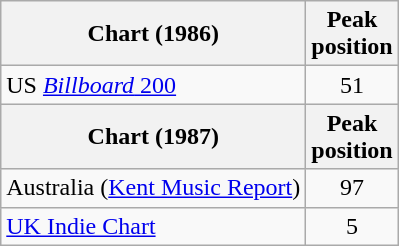<table class="wikitable sortable">
<tr>
<th scope="col">Chart (1986)</th>
<th scope="col">Peak<br>position</th>
</tr>
<tr>
<td>US <a href='#'><em>Billboard</em> 200</a></td>
<td style="text-align:center;">51</td>
</tr>
<tr>
<th>Chart (1987)</th>
<th>Peak<br>position</th>
</tr>
<tr>
<td>Australia (<a href='#'>Kent Music Report</a>)</td>
<td align="center">97</td>
</tr>
<tr>
<td><a href='#'>UK Indie Chart</a></td>
<td style="text-align:center;">5</td>
</tr>
</table>
